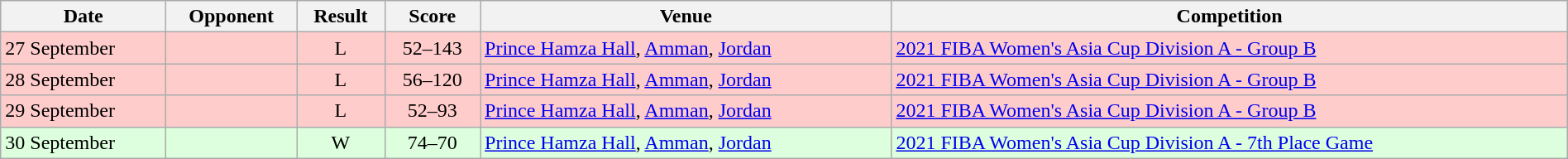<table width=100% class="wikitable">
<tr>
<th>Date</th>
<th>Opponent</th>
<th>Result</th>
<th>Score</th>
<th>Venue</th>
<th>Competition</th>
</tr>
<tr style="background:#fcc;">
<td>27 September</td>
<td></td>
<td align=center>L</td>
<td align=center>52–143</td>
<td> <a href='#'>Prince Hamza Hall</a>, <a href='#'>Amman</a>, <a href='#'>Jordan</a></td>
<td><a href='#'>2021 FIBA Women's Asia Cup Division A - Group B</a></td>
</tr>
<tr style="background:#fcc;">
<td>28 September</td>
<td></td>
<td align=center>L</td>
<td align=center>56–120</td>
<td> <a href='#'>Prince Hamza Hall</a>, <a href='#'>Amman</a>, <a href='#'>Jordan</a></td>
<td><a href='#'>2021 FIBA Women's Asia Cup Division A - Group B</a></td>
</tr>
<tr style="background:#fcc;">
<td>29 September</td>
<td></td>
<td align=center>L</td>
<td align=center>52–93</td>
<td> <a href='#'>Prince Hamza Hall</a>, <a href='#'>Amman</a>, <a href='#'>Jordan</a></td>
<td><a href='#'>2021 FIBA Women's Asia Cup Division A - Group B</a></td>
</tr>
<tr style="background:#dfd;">
<td>30 September</td>
<td></td>
<td align=center>W</td>
<td align=center>74–70</td>
<td> <a href='#'>Prince Hamza Hall</a>, <a href='#'>Amman</a>, <a href='#'>Jordan</a></td>
<td><a href='#'>2021 FIBA Women's Asia Cup Division A - 7th Place Game</a></td>
</tr>
</table>
